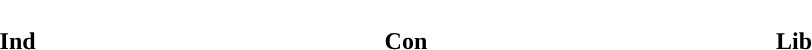<table style="width:60%; text-align:center;">
<tr style="color:white;">
<td style="background:"><strong>23</strong></td>
<td style="background:"><strong>17</strong></td>
<td style="background:"><strong>2</strong></td>
</tr>
<tr>
<td><span><strong>Ind</strong></span></td>
<td><span><strong>Con</strong></span></td>
<td><span><strong>Lib</strong></span></td>
</tr>
</table>
